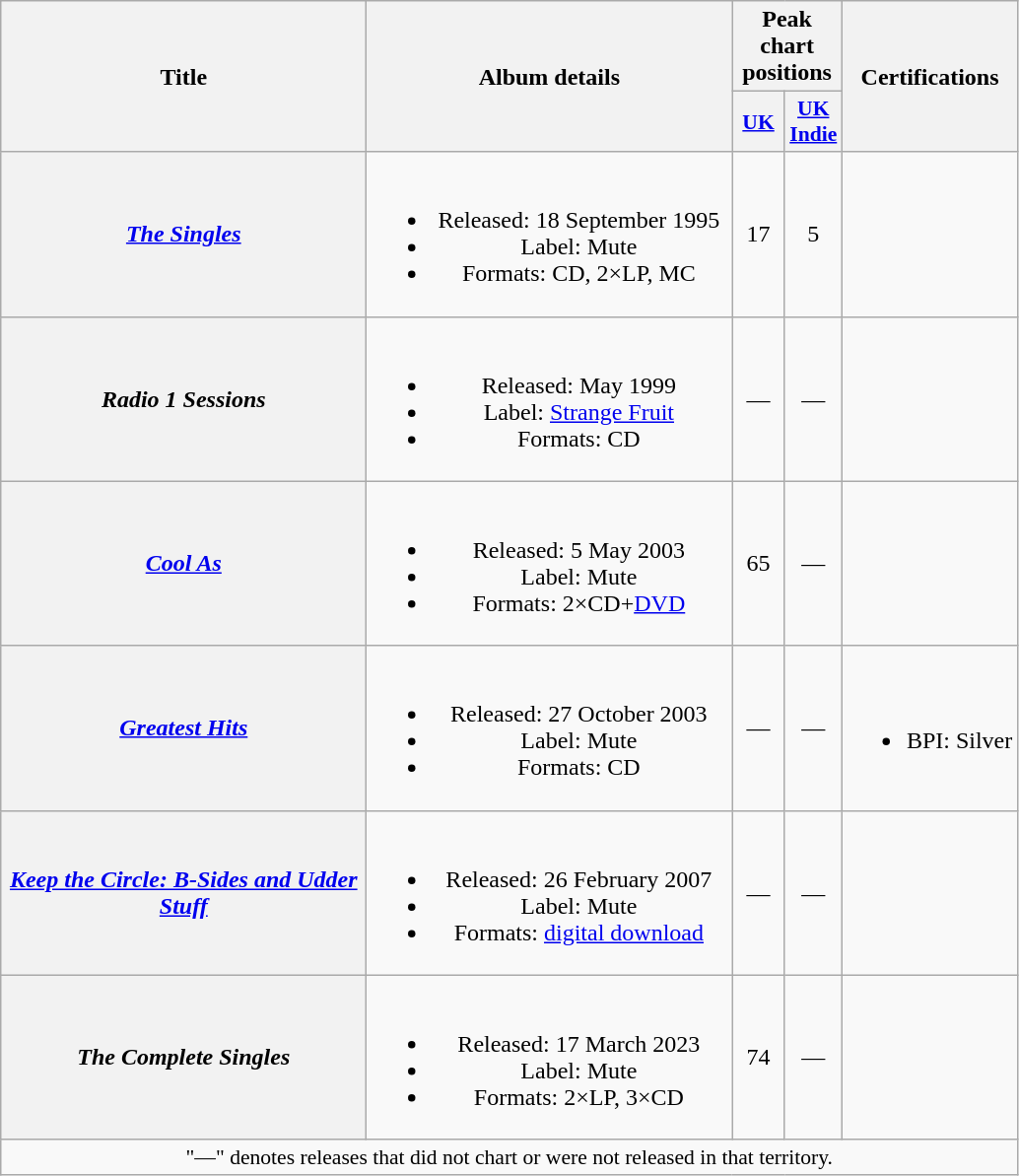<table class="wikitable plainrowheaders" style="text-align:center;">
<tr>
<th rowspan="2" scope="col" style="width:15em;">Title</th>
<th rowspan="2" scope="col" style="width:15em;">Album details</th>
<th colspan="2">Peak chart positions</th>
<th rowspan="2">Certifications</th>
</tr>
<tr>
<th scope="col" style="width:2em;font-size:90%;"><a href='#'>UK</a><br></th>
<th scope="col" style="width:2em;font-size:90%;"><a href='#'>UK Indie</a><br></th>
</tr>
<tr>
<th scope="row"><em><a href='#'>The Singles</a></em></th>
<td><br><ul><li>Released: 18 September 1995</li><li>Label: Mute</li><li>Formats: CD, 2×LP, MC</li></ul></td>
<td>17</td>
<td>5</td>
<td></td>
</tr>
<tr>
<th scope="row"><em>Radio 1 Sessions</em></th>
<td><br><ul><li>Released: May 1999</li><li>Label: <a href='#'>Strange Fruit</a></li><li>Formats: CD</li></ul></td>
<td>—</td>
<td>—</td>
<td></td>
</tr>
<tr>
<th scope="row"><em><a href='#'>Cool As</a></em></th>
<td><br><ul><li>Released: 5 May 2003</li><li>Label: Mute</li><li>Formats: 2×CD+<a href='#'>DVD</a></li></ul></td>
<td>65</td>
<td>—</td>
<td></td>
</tr>
<tr>
<th scope="row"><em><a href='#'>Greatest Hits</a></em></th>
<td><br><ul><li>Released: 27 October 2003</li><li>Label: Mute</li><li>Formats: CD</li></ul></td>
<td>—</td>
<td>—</td>
<td><br><ul><li>BPI: Silver</li></ul></td>
</tr>
<tr>
<th scope="row"><em><a href='#'>Keep the Circle: B-Sides and Udder Stuff</a></em></th>
<td><br><ul><li>Released: 26 February 2007</li><li>Label: Mute</li><li>Formats: <a href='#'>digital download</a></li></ul></td>
<td>—</td>
<td>—</td>
<td></td>
</tr>
<tr>
<th scope="row"><em>The Complete Singles</em></th>
<td><br><ul><li>Released: 17 March 2023</li><li>Label: Mute</li><li>Formats: 2×LP, 3×CD</li></ul></td>
<td>74</td>
<td>—</td>
<td></td>
</tr>
<tr>
<td colspan="5" style="font-size:90%">"—" denotes releases that did not chart or were not released in that territory.</td>
</tr>
</table>
